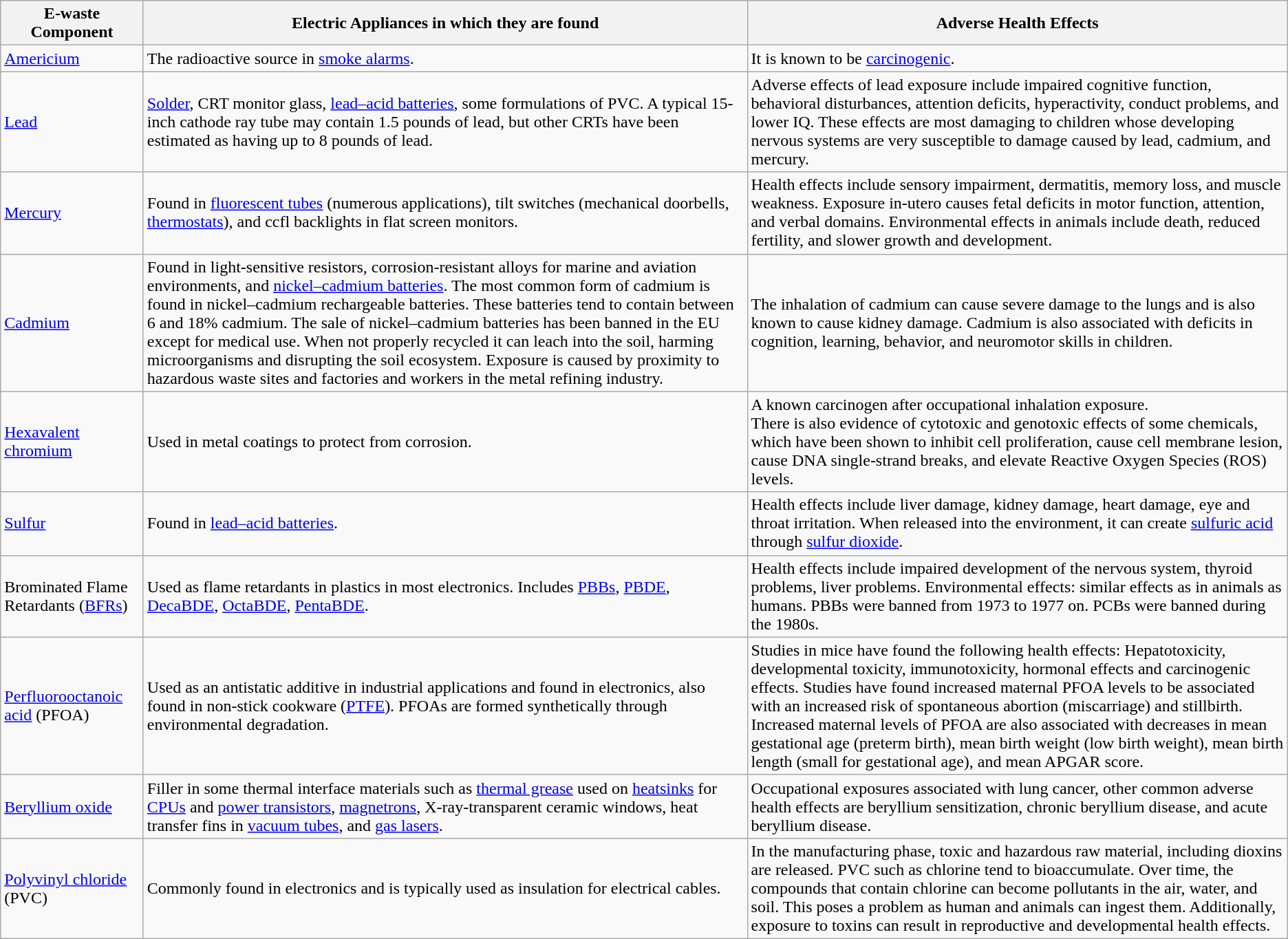<table class="wikitable">
<tr>
<th>E-waste Component</th>
<th>Electric Appliances in which they are found</th>
<th>Adverse Health Effects</th>
</tr>
<tr>
<td><a href='#'>Americium</a></td>
<td>The radioactive source in <a href='#'>smoke alarms</a>.</td>
<td>It is known to be <a href='#'>carcinogenic</a>.</td>
</tr>
<tr>
<td><a href='#'>Lead</a></td>
<td><a href='#'>Solder</a>, CRT monitor glass, <a href='#'>lead–acid batteries</a>, some formulations of PVC. A typical 15-inch cathode ray tube may contain 1.5 pounds of lead, but other CRTs have been estimated as having up to 8 pounds of lead.</td>
<td>Adverse effects of lead exposure include impaired cognitive function, behavioral disturbances, attention deficits, hyperactivity, conduct problems, and lower IQ. These effects are most damaging to children whose developing nervous systems are very susceptible to damage caused by lead, cadmium, and mercury.</td>
</tr>
<tr>
<td><a href='#'>Mercury</a></td>
<td>Found in <a href='#'>fluorescent tubes</a> (numerous applications), tilt switches (mechanical doorbells, <a href='#'>thermostats</a>), and ccfl backlights in flat screen monitors.</td>
<td>Health effects include sensory impairment, dermatitis, memory loss, and muscle weakness. Exposure in-utero causes fetal deficits in motor function, attention, and verbal domains. Environmental effects in animals include death, reduced fertility, and slower growth and development.</td>
</tr>
<tr>
<td><a href='#'>Cadmium</a></td>
<td>Found in light-sensitive resistors, corrosion-resistant alloys for marine and aviation environments, and <a href='#'>nickel–cadmium batteries</a>. The most common form of cadmium is found in nickel–cadmium rechargeable batteries. These batteries tend to contain between 6 and 18% cadmium. The sale of nickel–cadmium batteries has been banned in the EU except for medical use. When not properly recycled it can leach into the soil, harming microorganisms and disrupting the soil ecosystem. Exposure is caused by proximity to hazardous waste sites and factories and workers in the metal refining industry.</td>
<td>The inhalation of cadmium can cause severe damage to the lungs and is also known to cause kidney damage. Cadmium is also associated with deficits in cognition, learning, behavior, and neuromotor skills in children.</td>
</tr>
<tr>
<td><a href='#'>Hexavalent chromium</a></td>
<td>Used in metal coatings to protect from corrosion.</td>
<td>A known carcinogen after occupational inhalation exposure.<br>There is also evidence of cytotoxic and genotoxic effects of some chemicals, which have been shown to inhibit cell proliferation, cause cell membrane lesion, cause DNA single-strand breaks, and elevate Reactive Oxygen Species (ROS) levels.</td>
</tr>
<tr>
<td><a href='#'>Sulfur</a></td>
<td>Found in <a href='#'>lead–acid batteries</a>.</td>
<td>Health effects include liver damage, kidney damage, heart damage, eye and throat irritation. When released into the environment, it can create <a href='#'>sulfuric acid</a> through <a href='#'>sulfur dioxide</a>.</td>
</tr>
<tr>
<td>Brominated Flame Retardants (<a href='#'>BFRs</a>)</td>
<td>Used as flame retardants in plastics in most electronics.  Includes <a href='#'>PBBs</a>, <a href='#'>PBDE</a>, <a href='#'>DecaBDE</a>, <a href='#'>OctaBDE</a>, <a href='#'>PentaBDE</a>.</td>
<td>Health effects include impaired development of the nervous system, thyroid problems, liver problems. Environmental effects: similar effects as in animals as humans. PBBs were banned from 1973 to 1977 on. PCBs were banned during the 1980s.</td>
</tr>
<tr>
<td><a href='#'>Perfluorooctanoic acid</a> (PFOA)</td>
<td>Used as an antistatic additive in industrial applications and found in electronics, also found in non-stick cookware (<a href='#'>PTFE</a>).  PFOAs are formed synthetically through environmental degradation.</td>
<td>Studies in mice have found the following health effects: Hepatotoxicity, developmental toxicity, immunotoxicity, hormonal effects and carcinogenic effects.  Studies have found increased maternal PFOA levels to be associated with an increased risk of spontaneous abortion (miscarriage) and stillbirth.  Increased maternal levels of PFOA are also associated with decreases in mean gestational age (preterm birth), mean birth weight (low birth weight), mean birth length (small for gestational age), and mean APGAR score.</td>
</tr>
<tr>
<td><a href='#'>Beryllium oxide</a></td>
<td>Filler in some thermal interface materials such as <a href='#'>thermal grease</a> used on <a href='#'>heatsinks</a> for <a href='#'>CPUs</a> and <a href='#'>power transistors</a>, <a href='#'>magnetrons</a>, X-ray-transparent ceramic windows, heat transfer fins in <a href='#'>vacuum tubes</a>, and <a href='#'>gas lasers</a>.</td>
<td>Occupational exposures associated with lung cancer, other common adverse health effects are beryllium sensitization, chronic beryllium disease, and acute beryllium disease.</td>
</tr>
<tr>
<td><a href='#'>Polyvinyl chloride</a> (PVC)</td>
<td>Commonly found in electronics and is typically used as insulation for electrical cables.</td>
<td>In the manufacturing phase, toxic and hazardous raw material, including dioxins are released. PVC such as chlorine tend to bioaccumulate. Over time, the compounds that contain chlorine can become pollutants in the air, water, and soil. This poses a problem as human and animals can ingest them. Additionally, exposure to toxins can result in reproductive and developmental health effects.</td>
</tr>
</table>
